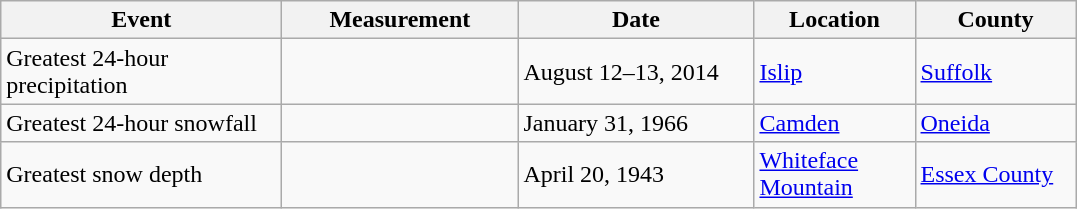<table class="wikitable"  |>
<tr>
<th width="180">Event</th>
<th width="150">Measurement</th>
<th width="150">Date</th>
<th width="100">Location</th>
<th width = "100">County</th>
</tr>
<tr>
<td>Greatest 24-hour precipitation</td>
<td></td>
<td>August 12–13, 2014</td>
<td><a href='#'>Islip</a></td>
<td><a href='#'>Suffolk</a></td>
</tr>
<tr>
<td>Greatest 24-hour snowfall</td>
<td></td>
<td>January 31, 1966</td>
<td><a href='#'>Camden</a></td>
<td><a href='#'>Oneida</a></td>
</tr>
<tr>
<td>Greatest snow depth</td>
<td></td>
<td>April 20, 1943</td>
<td><a href='#'>Whiteface Mountain</a></td>
<td><a href='#'>Essex County</a></td>
</tr>
</table>
